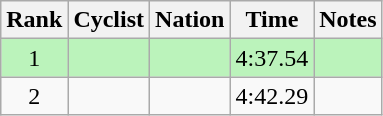<table class="wikitable sortable" style=text-align:center>
<tr>
<th>Rank</th>
<th>Cyclist</th>
<th>Nation</th>
<th>Time</th>
<th>Notes</th>
</tr>
<tr bgcolor=bbf3bb>
<td>1</td>
<td align=left></td>
<td align=left></td>
<td>4:37.54</td>
<td></td>
</tr>
<tr>
<td>2</td>
<td align=left></td>
<td align=left></td>
<td>4:42.29</td>
<td></td>
</tr>
</table>
